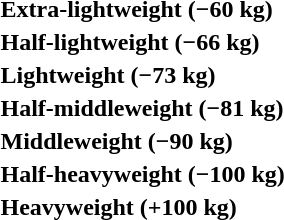<table>
<tr>
<th rowspan=2 style="text-align:left;">Extra-lightweight (−60 kg)</th>
<td rowspan=2></td>
<td rowspan=2></td>
<td></td>
</tr>
<tr>
<td></td>
</tr>
<tr>
<th rowspan=2 style="text-align:left;">Half-lightweight (−66 kg)</th>
<td rowspan=2></td>
<td rowspan=2></td>
<td></td>
</tr>
<tr>
<td></td>
</tr>
<tr>
<th rowspan=2 style="text-align:left;">Lightweight (−73 kg)</th>
<td rowspan=2></td>
<td rowspan=2></td>
<td></td>
</tr>
<tr>
<td></td>
</tr>
<tr>
<th rowspan=2 style="text-align:left;">Half-middleweight (−81 kg)</th>
<td rowspan=2></td>
<td rowspan=2></td>
<td></td>
</tr>
<tr>
<td></td>
</tr>
<tr>
<th rowspan=2 style="text-align:left;">Middleweight (−90 kg)</th>
<td rowspan=2></td>
<td rowspan=2></td>
<td></td>
</tr>
<tr>
<td></td>
</tr>
<tr>
<th rowspan=2 style="text-align:left;">Half-heavyweight (−100 kg)</th>
<td rowspan=2></td>
<td rowspan=2></td>
<td></td>
</tr>
<tr>
<td></td>
</tr>
<tr>
<th rowspan=2 style="text-align:left;">Heavyweight (+100 kg)</th>
<td rowspan=2></td>
<td rowspan=2></td>
<td></td>
</tr>
<tr>
<td></td>
</tr>
</table>
